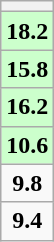<table class="wikitable" style="text-align: center;">
<tr>
<th></th>
</tr>
<tr>
<td style="background:#ccffcc;"><strong>18.2</strong></td>
</tr>
<tr>
<td style="background:#ccffcc;"><strong>15.8</strong></td>
</tr>
<tr>
<td style="background:#ccffcc;"><strong>16.2</strong></td>
</tr>
<tr>
<td style="background:#ccffcc;"><strong>10.6</strong></td>
</tr>
<tr>
<td><strong>9.8</strong></td>
</tr>
<tr>
<td><strong>9.4</strong></td>
</tr>
</table>
